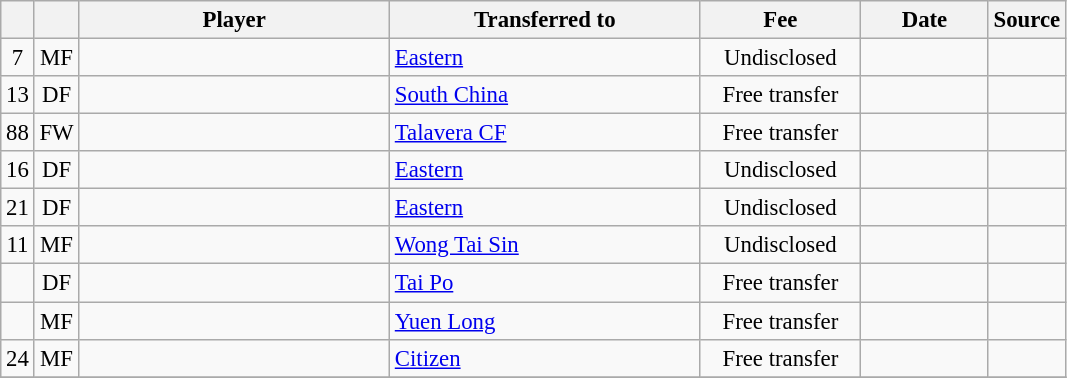<table class="wikitable plainrowheaders sortable" style="font-size:95%">
<tr>
<th></th>
<th></th>
<th scope="col" style="width:200px;">Player</th>
<th scope="col" style="width:200px;">Transferred to</th>
<th scope="col" style="width:100px;">Fee</th>
<th scope="col" style="width:78px;">Date</th>
<th>Source</th>
</tr>
<tr>
<td align=center>7</td>
<td align=center>MF</td>
<td></td>
<td> <a href='#'>Eastern</a></td>
<td align=center>Undisclosed</td>
<td align=center></td>
<td></td>
</tr>
<tr>
<td align=center>13</td>
<td align=center>DF</td>
<td></td>
<td> <a href='#'>South China</a></td>
<td align=center>Free transfer</td>
<td align=center></td>
<td></td>
</tr>
<tr>
<td align=center>88</td>
<td align=center>FW</td>
<td></td>
<td> <a href='#'>Talavera CF</a></td>
<td align=center>Free transfer</td>
<td align=center></td>
<td></td>
</tr>
<tr>
<td align=center>16</td>
<td align=center>DF</td>
<td></td>
<td> <a href='#'>Eastern</a></td>
<td align=center>Undisclosed</td>
<td align=center></td>
<td></td>
</tr>
<tr>
<td align=center>21</td>
<td align=center>DF</td>
<td></td>
<td> <a href='#'>Eastern</a></td>
<td align=center>Undisclosed</td>
<td align=center></td>
<td></td>
</tr>
<tr>
<td align=center>11</td>
<td align=center>MF</td>
<td></td>
<td> <a href='#'>Wong Tai Sin</a></td>
<td align=center>Undisclosed</td>
<td align=center></td>
<td></td>
</tr>
<tr>
<td align=center></td>
<td align=center>DF</td>
<td></td>
<td> <a href='#'>Tai Po</a></td>
<td align=center>Free transfer</td>
<td align=center></td>
<td></td>
</tr>
<tr>
<td align=center></td>
<td align=center>MF</td>
<td></td>
<td> <a href='#'>Yuen Long</a></td>
<td align=center>Free transfer</td>
<td align=center></td>
<td></td>
</tr>
<tr>
<td align=center>24</td>
<td align=center>MF</td>
<td></td>
<td> <a href='#'>Citizen</a></td>
<td align=center>Free transfer</td>
<td align=center></td>
<td></td>
</tr>
<tr>
</tr>
</table>
